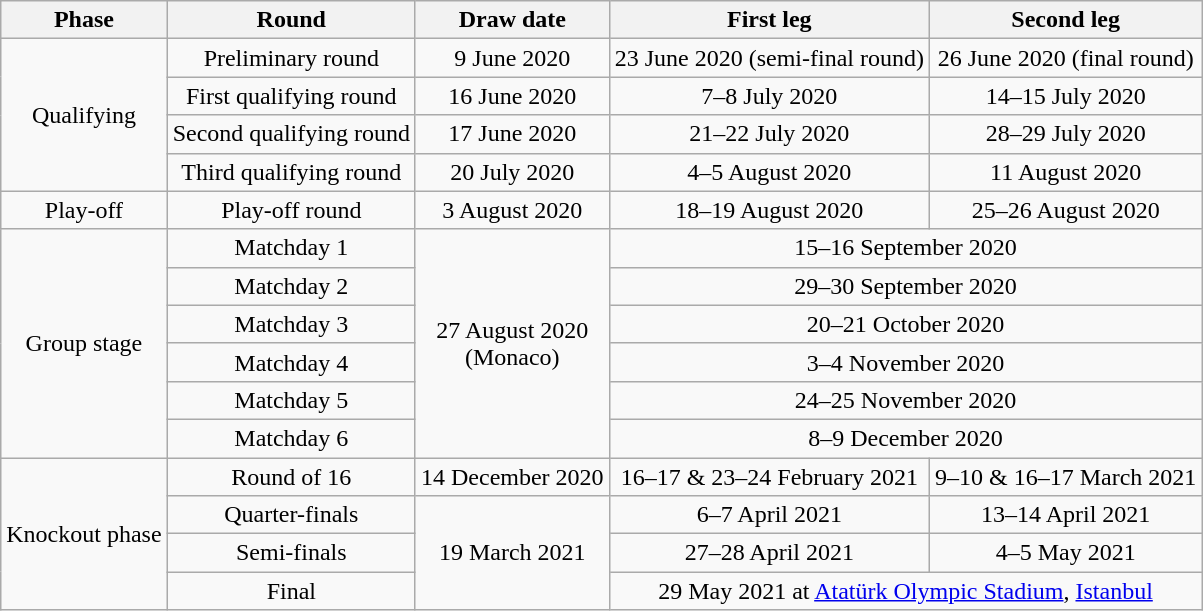<table class="wikitable mw-collapsible mw-collapsed" style="text-align:center">
<tr>
<th>Phase</th>
<th>Round</th>
<th>Draw date</th>
<th>First leg</th>
<th>Second leg</th>
</tr>
<tr>
<td rowspan="4">Qualifying</td>
<td>Preliminary round</td>
<td>9 June 2020</td>
<td>23 June 2020 (semi-final round)</td>
<td>26 June 2020 (final round)</td>
</tr>
<tr>
<td>First qualifying round</td>
<td>16 June 2020</td>
<td>7–8 July 2020</td>
<td>14–15 July 2020</td>
</tr>
<tr>
<td>Second qualifying round</td>
<td>17 June 2020</td>
<td>21–22 July 2020</td>
<td>28–29 July 2020</td>
</tr>
<tr>
<td>Third qualifying round</td>
<td>20 July 2020</td>
<td>4–5 August 2020</td>
<td>11 August 2020</td>
</tr>
<tr>
<td>Play-off</td>
<td>Play-off round</td>
<td>3 August 2020</td>
<td>18–19 August 2020</td>
<td>25–26 August 2020</td>
</tr>
<tr>
<td rowspan="6">Group stage</td>
<td>Matchday 1</td>
<td rowspan="6">27 August 2020<br>(Monaco)</td>
<td colspan="2">15–16 September 2020</td>
</tr>
<tr>
<td>Matchday 2</td>
<td colspan="2">29–30 September 2020</td>
</tr>
<tr>
<td>Matchday 3</td>
<td colspan="2">20–21 October 2020</td>
</tr>
<tr>
<td>Matchday 4</td>
<td colspan="2">3–4 November 2020</td>
</tr>
<tr>
<td>Matchday 5</td>
<td colspan="2">24–25 November 2020</td>
</tr>
<tr>
<td>Matchday 6</td>
<td colspan="2">8–9 December 2020</td>
</tr>
<tr>
<td rowspan="4">Knockout phase</td>
<td>Round of 16</td>
<td>14 December 2020</td>
<td>16–17 & 23–24 February 2021</td>
<td>9–10 & 16–17 March 2021</td>
</tr>
<tr>
<td>Quarter-finals</td>
<td rowspan="3">19 March 2021</td>
<td>6–7 April 2021</td>
<td>13–14 April 2021</td>
</tr>
<tr>
<td>Semi-finals</td>
<td>27–28 April 2021</td>
<td>4–5 May 2021</td>
</tr>
<tr>
<td>Final</td>
<td colspan="2">29 May 2021 at <a href='#'>Atatürk Olympic Stadium</a>, <a href='#'>Istanbul</a></td>
</tr>
</table>
